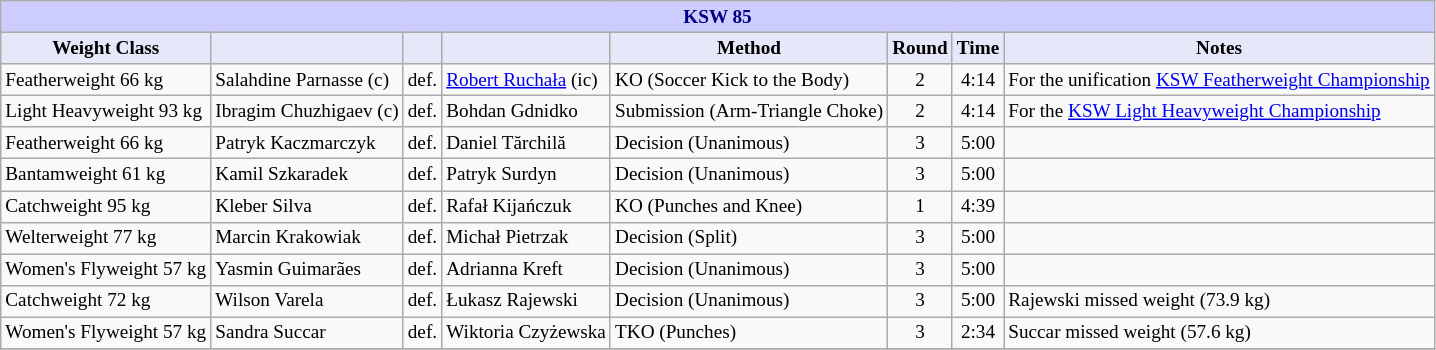<table class="wikitable" style="font-size: 80%;">
<tr>
<th colspan="8" style="background-color: #ccf; color: #000080; text-align: center;"><strong>KSW 85</strong></th>
</tr>
<tr>
<th colspan="1" style="background-color: #E6E8FA; color: #000000; text-align: center;">Weight Class</th>
<th colspan="1" style="background-color: #E6E8FA; color: #000000; text-align: center;"></th>
<th colspan="1" style="background-color: #E6E8FA; color: #000000; text-align: center;"></th>
<th colspan="1" style="background-color: #E6E8FA; color: #000000; text-align: center;"></th>
<th colspan="1" style="background-color: #E6E8FA; color: #000000; text-align: center;">Method</th>
<th colspan="1" style="background-color: #E6E8FA; color: #000000; text-align: center;">Round</th>
<th colspan="1" style="background-color: #E6E8FA; color: #000000; text-align: center;">Time</th>
<th colspan="1" style="background-color: #E6E8FA; color: #000000; text-align: center;">Notes</th>
</tr>
<tr>
<td>Featherweight 66 kg</td>
<td> Salahdine Parnasse (c)</td>
<td align=center>def.</td>
<td> <a href='#'>Robert Ruchała</a> (ic)</td>
<td>KO (Soccer Kick to the Body)</td>
<td align=center>2</td>
<td align=center>4:14</td>
<td>For the unification <a href='#'>KSW Featherweight Championship</a></td>
</tr>
<tr>
<td>Light Heavyweight 93 kg</td>
<td> Ibragim Chuzhigaev (c)</td>
<td align=center>def.</td>
<td> Bohdan Gdnidko</td>
<td>Submission (Arm-Triangle Choke)</td>
<td align=center>2</td>
<td align=center>4:14</td>
<td>For the <a href='#'>KSW Light Heavyweight Championship</a></td>
</tr>
<tr>
<td>Featherweight 66 kg</td>
<td> Patryk Kaczmarczyk</td>
<td align=center>def.</td>
<td> Daniel Tărchilă</td>
<td>Decision (Unanimous)</td>
<td align=center>3</td>
<td align=center>5:00</td>
<td></td>
</tr>
<tr>
<td>Bantamweight 61 kg</td>
<td> Kamil Szkaradek</td>
<td align=center>def.</td>
<td> Patryk Surdyn</td>
<td>Decision (Unanimous)</td>
<td align=center>3</td>
<td align=center>5:00</td>
<td></td>
</tr>
<tr>
<td>Catchweight 95 kg</td>
<td> Kleber Silva</td>
<td align=center>def.</td>
<td> Rafał Kijańczuk</td>
<td>KO (Punches and Knee)</td>
<td align=center>1</td>
<td align=center>4:39</td>
<td></td>
</tr>
<tr>
<td>Welterweight 77 kg</td>
<td> Marcin Krakowiak</td>
<td align=center>def.</td>
<td> Michał Pietrzak</td>
<td>Decision (Split)</td>
<td align=center>3</td>
<td align=center>5:00</td>
<td></td>
</tr>
<tr>
<td>Women's Flyweight 57 kg</td>
<td> Yasmin Guimarães</td>
<td align=center>def.</td>
<td> Adrianna Kreft</td>
<td>Decision (Unanimous)</td>
<td align=center>3</td>
<td align=center>5:00</td>
<td></td>
</tr>
<tr>
<td>Catchweight 72 kg</td>
<td> Wilson Varela</td>
<td align=center>def.</td>
<td> Łukasz Rajewski</td>
<td>Decision (Unanimous)</td>
<td align=center>3</td>
<td align=center>5:00</td>
<td>Rajewski missed weight (73.9 kg)</td>
</tr>
<tr>
<td>Women's Flyweight 57 kg</td>
<td> Sandra Succar</td>
<td align=center>def.</td>
<td> Wiktoria Czyżewska</td>
<td>TKO (Punches)</td>
<td align=center>3</td>
<td align=center>2:34</td>
<td>Succar missed weight (57.6 kg)</td>
</tr>
<tr>
</tr>
</table>
